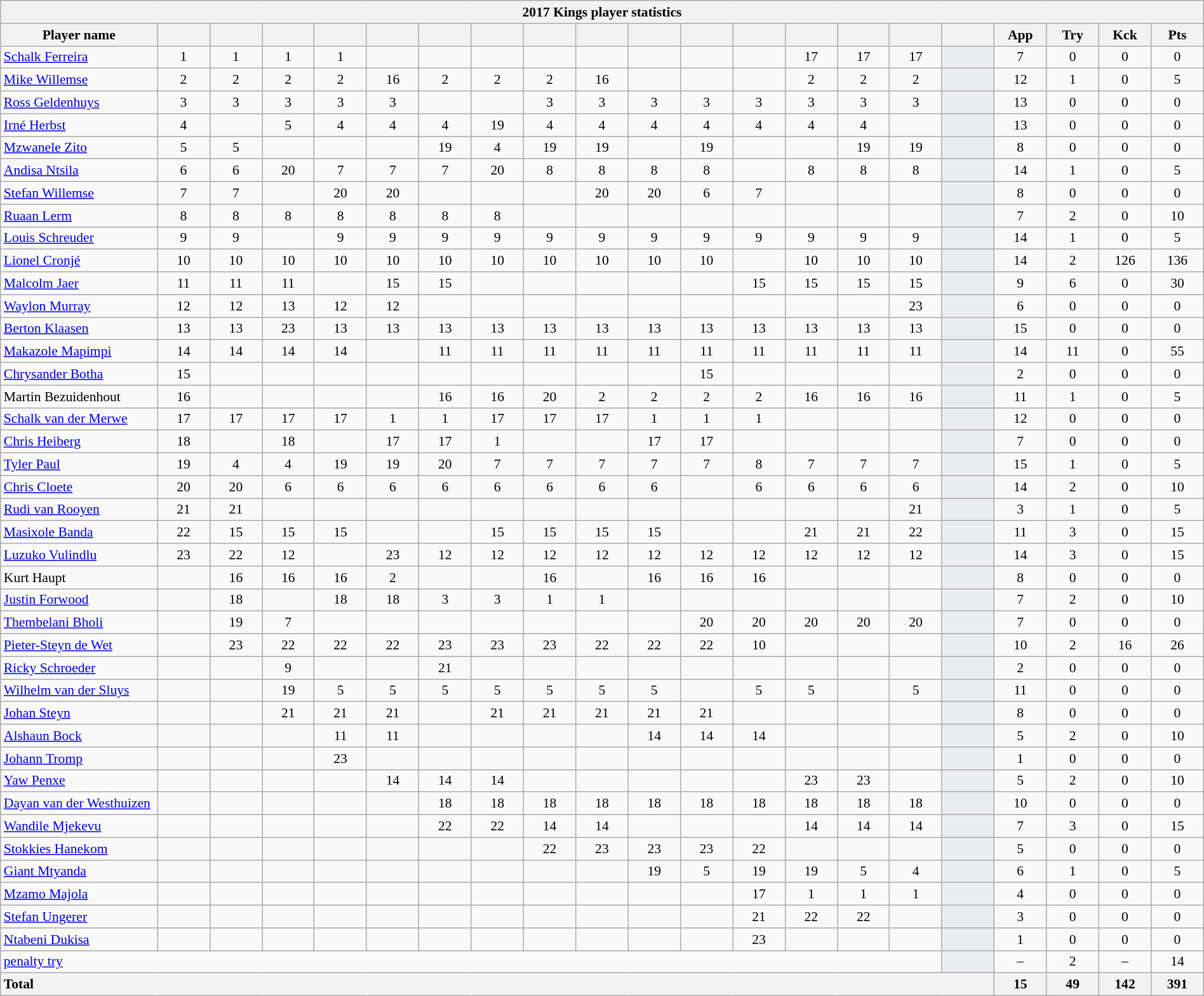<table class="wikitable sortable" style="text-align:center; font-size:90%; width:100%">
<tr>
<th colspan="100%">2017 Kings player statistics</th>
</tr>
<tr>
<th style="width:12%;">Player name</th>
<th style="width:4%;"></th>
<th style="width:4%;"></th>
<th style="width:4%;"></th>
<th style="width:4%;"></th>
<th style="width:4%;"></th>
<th style="width:4%;"></th>
<th style="width:4%;"></th>
<th style="width:4%;"></th>
<th style="width:4%;"></th>
<th style="width:4%;"></th>
<th style="width:4%;"></th>
<th style="width:4%;"></th>
<th style="width:4%;"></th>
<th style="width:4%;"></th>
<th style="width:4%;"></th>
<th style="width:4%;"></th>
<th style="width:4%;">App</th>
<th style="width:4%;">Try</th>
<th style="width:4%;">Kck</th>
<th style="width:4%;">Pts</th>
</tr>
<tr>
<td style="text-align:left;"><a href='#'>Schalk Ferreira</a></td>
<td>1</td>
<td>1</td>
<td>1</td>
<td>1</td>
<td></td>
<td></td>
<td></td>
<td></td>
<td></td>
<td></td>
<td></td>
<td></td>
<td>17 </td>
<td>17 </td>
<td>17 </td>
<td style="background:#EBECF0;"></td>
<td>7</td>
<td>0</td>
<td>0</td>
<td>0</td>
</tr>
<tr>
<td style="text-align:left;"><a href='#'>Mike Willemse</a></td>
<td>2</td>
<td>2</td>
<td>2</td>
<td>2</td>
<td>16 </td>
<td>2</td>
<td>2</td>
<td>2</td>
<td>16 </td>
<td></td>
<td></td>
<td></td>
<td>2</td>
<td>2</td>
<td>2</td>
<td style="background:#EBECF0;"></td>
<td>12</td>
<td>1</td>
<td>0</td>
<td>5</td>
</tr>
<tr>
<td style="text-align:left;"><a href='#'>Ross Geldenhuys</a></td>
<td>3</td>
<td>3</td>
<td>3</td>
<td>3</td>
<td>3</td>
<td></td>
<td></td>
<td>3</td>
<td>3</td>
<td>3</td>
<td>3</td>
<td>3</td>
<td>3</td>
<td>3</td>
<td>3</td>
<td style="background:#EBECF0;"></td>
<td>13</td>
<td>0</td>
<td>0</td>
<td>0</td>
</tr>
<tr>
<td style="text-align:left;"><a href='#'>Irné Herbst</a></td>
<td>4</td>
<td></td>
<td>5</td>
<td>4</td>
<td>4</td>
<td>4</td>
<td>19 </td>
<td>4</td>
<td>4</td>
<td>4</td>
<td>4</td>
<td>4</td>
<td>4</td>
<td>4</td>
<td></td>
<td style="background:#EBECF0;"></td>
<td>13</td>
<td>0</td>
<td>0</td>
<td>0</td>
</tr>
<tr>
<td style="text-align:left;"><a href='#'>Mzwanele Zito</a></td>
<td>5</td>
<td>5</td>
<td></td>
<td></td>
<td></td>
<td>19 </td>
<td>4</td>
<td>19 </td>
<td>19 </td>
<td></td>
<td>19 </td>
<td></td>
<td></td>
<td>19 </td>
<td>19</td>
<td style="background:#EBECF0;"></td>
<td>8</td>
<td>0</td>
<td>0</td>
<td>0</td>
</tr>
<tr>
<td style="text-align:left;"><a href='#'>Andisa Ntsila</a></td>
<td>6</td>
<td>6</td>
<td>20 </td>
<td>7</td>
<td>7</td>
<td>7</td>
<td>20 </td>
<td>8</td>
<td>8</td>
<td>8</td>
<td>8</td>
<td></td>
<td>8</td>
<td>8</td>
<td>8</td>
<td style="background:#EBECF0;"></td>
<td>14</td>
<td>1</td>
<td>0</td>
<td>5</td>
</tr>
<tr>
<td style="text-align:left;"><a href='#'>Stefan Willemse</a></td>
<td>7</td>
<td>7</td>
<td></td>
<td>20 </td>
<td>20 </td>
<td></td>
<td></td>
<td></td>
<td>20 </td>
<td>20 </td>
<td>6</td>
<td>7</td>
<td></td>
<td></td>
<td></td>
<td style="background:#EBECF0;"></td>
<td>8</td>
<td>0</td>
<td>0</td>
<td>0</td>
</tr>
<tr>
<td style="text-align:left;"><a href='#'>Ruaan Lerm</a></td>
<td>8</td>
<td>8</td>
<td>8</td>
<td>8</td>
<td>8</td>
<td>8</td>
<td>8</td>
<td></td>
<td></td>
<td></td>
<td></td>
<td></td>
<td></td>
<td></td>
<td></td>
<td style="background:#EBECF0;"></td>
<td>7</td>
<td>2</td>
<td>0</td>
<td>10</td>
</tr>
<tr>
<td style="text-align:left;"><a href='#'>Louis Schreuder</a></td>
<td>9</td>
<td>9</td>
<td></td>
<td>9</td>
<td>9</td>
<td>9</td>
<td>9</td>
<td>9</td>
<td>9</td>
<td>9</td>
<td>9</td>
<td>9</td>
<td>9</td>
<td>9</td>
<td>9</td>
<td style="background:#EBECF0;"></td>
<td>14</td>
<td>1</td>
<td>0</td>
<td>5</td>
</tr>
<tr>
<td style="text-align:left;"><a href='#'>Lionel Cronjé</a></td>
<td>10</td>
<td>10</td>
<td>10</td>
<td>10</td>
<td>10</td>
<td>10</td>
<td>10</td>
<td>10</td>
<td>10</td>
<td>10</td>
<td>10</td>
<td></td>
<td>10</td>
<td>10</td>
<td>10</td>
<td style="background:#EBECF0;"></td>
<td>14</td>
<td>2</td>
<td>126</td>
<td>136</td>
</tr>
<tr>
<td style="text-align:left;"><a href='#'>Malcolm Jaer</a></td>
<td>11</td>
<td>11</td>
<td>11</td>
<td></td>
<td>15</td>
<td>15</td>
<td></td>
<td></td>
<td></td>
<td></td>
<td></td>
<td>15</td>
<td>15</td>
<td>15</td>
<td>15</td>
<td style="background:#EBECF0;"></td>
<td>9</td>
<td>6</td>
<td>0</td>
<td>30</td>
</tr>
<tr>
<td style="text-align:left;"><a href='#'>Waylon Murray</a></td>
<td>12</td>
<td>12</td>
<td>13</td>
<td>12</td>
<td>12</td>
<td></td>
<td></td>
<td></td>
<td></td>
<td></td>
<td></td>
<td></td>
<td></td>
<td></td>
<td>23 </td>
<td style="background:#EBECF0;"></td>
<td>6</td>
<td>0</td>
<td>0</td>
<td>0</td>
</tr>
<tr>
<td style="text-align:left;"><a href='#'>Berton Klaasen</a></td>
<td>13</td>
<td>13</td>
<td>23 </td>
<td>13</td>
<td>13</td>
<td>13</td>
<td>13</td>
<td>13</td>
<td>13</td>
<td>13</td>
<td>13</td>
<td>13</td>
<td>13</td>
<td>13</td>
<td>13</td>
<td style="background:#EBECF0;"></td>
<td>15</td>
<td>0</td>
<td>0</td>
<td>0</td>
</tr>
<tr>
<td style="text-align:left;"><a href='#'>Makazole Mapimpi</a></td>
<td>14</td>
<td>14</td>
<td>14</td>
<td>14</td>
<td></td>
<td>11</td>
<td>11</td>
<td>11</td>
<td>11</td>
<td>11</td>
<td>11</td>
<td>11</td>
<td>11</td>
<td>11</td>
<td>11</td>
<td style="background:#EBECF0;"></td>
<td>14</td>
<td>11</td>
<td>0</td>
<td>55</td>
</tr>
<tr>
<td style="text-align:left;"><a href='#'>Chrysander Botha</a></td>
<td>15</td>
<td></td>
<td></td>
<td></td>
<td></td>
<td></td>
<td></td>
<td></td>
<td></td>
<td></td>
<td>15</td>
<td></td>
<td></td>
<td></td>
<td></td>
<td style="background:#EBECF0;"></td>
<td>2</td>
<td>0</td>
<td>0</td>
<td>0</td>
</tr>
<tr>
<td style="text-align:left;">Martin Bezuidenhout</td>
<td>16 </td>
<td></td>
<td></td>
<td></td>
<td></td>
<td>16 </td>
<td>16 </td>
<td>20 </td>
<td>2</td>
<td>2</td>
<td>2</td>
<td>2</td>
<td>16 </td>
<td>16 </td>
<td>16 </td>
<td style="background:#EBECF0;"></td>
<td>11</td>
<td>1</td>
<td>0</td>
<td>5</td>
</tr>
<tr>
<td style="text-align:left;"><a href='#'>Schalk van der Merwe</a></td>
<td>17 </td>
<td>17 </td>
<td>17 </td>
<td>17 </td>
<td>1</td>
<td>1</td>
<td>17 </td>
<td>17 </td>
<td>17 </td>
<td>1</td>
<td>1</td>
<td>1</td>
<td></td>
<td></td>
<td></td>
<td style="background:#EBECF0;"></td>
<td>12</td>
<td>0</td>
<td>0</td>
<td>0</td>
</tr>
<tr>
<td style="text-align:left;"><a href='#'>Chris Heiberg</a></td>
<td>18 </td>
<td></td>
<td>18 </td>
<td></td>
<td>17 </td>
<td>17 </td>
<td>1</td>
<td></td>
<td></td>
<td>17 </td>
<td>17 </td>
<td></td>
<td></td>
<td></td>
<td></td>
<td style="background:#EBECF0;"></td>
<td>7</td>
<td>0</td>
<td>0</td>
<td>0</td>
</tr>
<tr>
<td style="text-align:left;"><a href='#'>Tyler Paul</a></td>
<td>19 </td>
<td>4</td>
<td>4</td>
<td>19 </td>
<td>19 </td>
<td>20 </td>
<td>7</td>
<td>7</td>
<td>7</td>
<td>7</td>
<td>7</td>
<td>8</td>
<td>7</td>
<td>7</td>
<td>7</td>
<td style="background:#EBECF0;"></td>
<td>15</td>
<td>1</td>
<td>0</td>
<td>5</td>
</tr>
<tr>
<td style="text-align:left;"><a href='#'>Chris Cloete</a></td>
<td>20 </td>
<td>20 </td>
<td>6</td>
<td>6</td>
<td>6</td>
<td>6</td>
<td>6</td>
<td>6</td>
<td>6</td>
<td>6</td>
<td></td>
<td>6</td>
<td>6</td>
<td>6</td>
<td>6</td>
<td style="background:#EBECF0;"></td>
<td>14</td>
<td>2</td>
<td>0</td>
<td>10</td>
</tr>
<tr>
<td style="text-align:left;"><a href='#'>Rudi van Rooyen</a></td>
<td>21 </td>
<td>21 </td>
<td></td>
<td></td>
<td></td>
<td></td>
<td></td>
<td></td>
<td></td>
<td></td>
<td></td>
<td></td>
<td></td>
<td></td>
<td>21 </td>
<td style="background:#EBECF0;"></td>
<td>3</td>
<td>1</td>
<td>0</td>
<td>5</td>
</tr>
<tr>
<td style="text-align:left;"><a href='#'>Masixole Banda</a></td>
<td>22 </td>
<td>15</td>
<td>15</td>
<td>15</td>
<td></td>
<td></td>
<td>15</td>
<td>15</td>
<td>15</td>
<td>15</td>
<td></td>
<td></td>
<td>21 </td>
<td>21 </td>
<td>22 </td>
<td style="background:#EBECF0;"></td>
<td>11</td>
<td>3</td>
<td>0</td>
<td>15</td>
</tr>
<tr>
<td style="text-align:left;"><a href='#'>Luzuko Vulindlu</a></td>
<td>23 </td>
<td>22 </td>
<td>12</td>
<td></td>
<td>23 </td>
<td>12</td>
<td>12</td>
<td>12</td>
<td>12</td>
<td>12</td>
<td>12</td>
<td>12</td>
<td>12</td>
<td>12</td>
<td>12</td>
<td style="background:#EBECF0;"></td>
<td>14</td>
<td>3</td>
<td>0</td>
<td>15</td>
</tr>
<tr>
<td style="text-align:left;">Kurt Haupt</td>
<td></td>
<td>16 </td>
<td>16 </td>
<td>16 </td>
<td>2</td>
<td></td>
<td></td>
<td>16 </td>
<td></td>
<td>16 </td>
<td>16 </td>
<td>16 </td>
<td></td>
<td></td>
<td></td>
<td style="background:#EBECF0;"></td>
<td>8</td>
<td>0</td>
<td>0</td>
<td>0</td>
</tr>
<tr>
<td style="text-align:left;"><a href='#'>Justin Forwood</a></td>
<td></td>
<td>18 </td>
<td></td>
<td>18 </td>
<td>18 </td>
<td>3</td>
<td>3</td>
<td>1</td>
<td>1</td>
<td></td>
<td></td>
<td></td>
<td></td>
<td></td>
<td></td>
<td style="background:#EBECF0;"></td>
<td>7</td>
<td>2</td>
<td>0</td>
<td>10</td>
</tr>
<tr>
<td style="text-align:left;"><a href='#'>Thembelani Bholi</a></td>
<td></td>
<td>19 </td>
<td>7</td>
<td></td>
<td></td>
<td></td>
<td></td>
<td></td>
<td></td>
<td></td>
<td>20 </td>
<td>20 </td>
<td>20 </td>
<td>20 </td>
<td>20 </td>
<td style="background:#EBECF0;"></td>
<td>7</td>
<td>0</td>
<td>0</td>
<td>0</td>
</tr>
<tr>
<td style="text-align:left;"><a href='#'>Pieter-Steyn de Wet</a></td>
<td></td>
<td>23 </td>
<td>22 </td>
<td>22</td>
<td>22 </td>
<td>23 </td>
<td>23 </td>
<td>23 </td>
<td>22 </td>
<td>22 </td>
<td>22 </td>
<td>10</td>
<td></td>
<td></td>
<td></td>
<td style="background:#EBECF0;"></td>
<td>10</td>
<td>2</td>
<td>16</td>
<td>26</td>
</tr>
<tr>
<td style="text-align:left;"><a href='#'>Ricky Schroeder</a></td>
<td></td>
<td></td>
<td>9</td>
<td></td>
<td></td>
<td>21 </td>
<td></td>
<td></td>
<td></td>
<td></td>
<td></td>
<td></td>
<td></td>
<td></td>
<td></td>
<td style="background:#EBECF0;"></td>
<td>2</td>
<td>0</td>
<td>0</td>
<td>0</td>
</tr>
<tr>
<td style="text-align:left;"><a href='#'>Wilhelm van der Sluys</a></td>
<td></td>
<td></td>
<td>19 </td>
<td>5</td>
<td>5</td>
<td>5</td>
<td>5</td>
<td>5</td>
<td>5</td>
<td>5</td>
<td></td>
<td>5</td>
<td>5</td>
<td></td>
<td>5</td>
<td style="background:#EBECF0;"></td>
<td>11</td>
<td>0</td>
<td>0</td>
<td>0</td>
</tr>
<tr>
<td style="text-align:left;"><a href='#'>Johan Steyn</a></td>
<td></td>
<td></td>
<td>21 </td>
<td>21 </td>
<td>21 </td>
<td></td>
<td>21 </td>
<td>21 </td>
<td>21 </td>
<td>21 </td>
<td>21 </td>
<td></td>
<td></td>
<td></td>
<td></td>
<td style="background:#EBECF0;"></td>
<td>8</td>
<td>0</td>
<td>0</td>
<td>0</td>
</tr>
<tr>
<td style="text-align:left;"><a href='#'>Alshaun Bock</a></td>
<td></td>
<td></td>
<td></td>
<td>11</td>
<td>11</td>
<td></td>
<td></td>
<td></td>
<td></td>
<td>14</td>
<td>14</td>
<td>14</td>
<td></td>
<td></td>
<td></td>
<td style="background:#EBECF0;"></td>
<td>5</td>
<td>2</td>
<td>0</td>
<td>10</td>
</tr>
<tr>
<td style="text-align:left;"><a href='#'>Johann Tromp</a></td>
<td></td>
<td></td>
<td></td>
<td>23 </td>
<td></td>
<td></td>
<td></td>
<td></td>
<td></td>
<td></td>
<td></td>
<td></td>
<td></td>
<td></td>
<td></td>
<td style="background:#EBECF0;"></td>
<td>1</td>
<td>0</td>
<td>0</td>
<td>0</td>
</tr>
<tr>
<td style="text-align:left;"><a href='#'>Yaw Penxe</a></td>
<td></td>
<td></td>
<td></td>
<td></td>
<td>14</td>
<td>14</td>
<td>14</td>
<td></td>
<td></td>
<td></td>
<td></td>
<td></td>
<td>23 </td>
<td>23 </td>
<td></td>
<td style="background:#EBECF0;"></td>
<td>5</td>
<td>2</td>
<td>0</td>
<td>10</td>
</tr>
<tr>
<td style="text-align:left;"><a href='#'>Dayan van der Westhuizen</a></td>
<td></td>
<td></td>
<td></td>
<td></td>
<td></td>
<td>18 </td>
<td>18 </td>
<td>18 </td>
<td>18 </td>
<td>18 </td>
<td>18 </td>
<td>18 </td>
<td>18 </td>
<td>18 </td>
<td>18 </td>
<td style="background:#EBECF0;"></td>
<td>10</td>
<td>0</td>
<td>0</td>
<td>0</td>
</tr>
<tr>
<td style="text-align:left;"><a href='#'>Wandile Mjekevu</a></td>
<td></td>
<td></td>
<td></td>
<td></td>
<td></td>
<td>22 </td>
<td>22 </td>
<td>14</td>
<td>14</td>
<td></td>
<td></td>
<td></td>
<td>14</td>
<td>14</td>
<td>14</td>
<td style="background:#EBECF0;"></td>
<td>7</td>
<td>3</td>
<td>0</td>
<td>15</td>
</tr>
<tr>
<td style="text-align:left;"><a href='#'>Stokkies Hanekom</a></td>
<td></td>
<td></td>
<td></td>
<td></td>
<td></td>
<td></td>
<td></td>
<td>22 </td>
<td>23 </td>
<td>23 </td>
<td>23 </td>
<td>22 </td>
<td></td>
<td></td>
<td></td>
<td style="background:#EBECF0;"></td>
<td>5</td>
<td>0</td>
<td>0</td>
<td>0</td>
</tr>
<tr>
<td style="text-align:left;"><a href='#'>Giant Mtyanda</a></td>
<td></td>
<td></td>
<td></td>
<td></td>
<td></td>
<td></td>
<td></td>
<td></td>
<td></td>
<td>19 </td>
<td>5</td>
<td>19 </td>
<td>19 </td>
<td>5</td>
<td>4</td>
<td style="background:#EBECF0;"></td>
<td>6</td>
<td>1</td>
<td>0</td>
<td>5</td>
</tr>
<tr>
<td style="text-align:left;"><a href='#'>Mzamo Majola</a></td>
<td></td>
<td></td>
<td></td>
<td></td>
<td></td>
<td></td>
<td></td>
<td></td>
<td></td>
<td></td>
<td></td>
<td>17 </td>
<td>1</td>
<td>1</td>
<td>1</td>
<td style="background:#EBECF0;"></td>
<td>4</td>
<td>0</td>
<td>0</td>
<td>0</td>
</tr>
<tr>
<td style="text-align:left;"><a href='#'>Stefan Ungerer</a></td>
<td></td>
<td></td>
<td></td>
<td></td>
<td></td>
<td></td>
<td></td>
<td></td>
<td></td>
<td></td>
<td></td>
<td>21 </td>
<td>22 </td>
<td>22 </td>
<td></td>
<td style="background:#EBECF0;"></td>
<td>3</td>
<td>0</td>
<td>0</td>
<td>0</td>
</tr>
<tr>
<td style="text-align:left;"><a href='#'>Ntabeni Dukisa</a></td>
<td></td>
<td></td>
<td></td>
<td></td>
<td></td>
<td></td>
<td></td>
<td></td>
<td></td>
<td></td>
<td></td>
<td>23 </td>
<td></td>
<td></td>
<td></td>
<td style="background:#EBECF0;"></td>
<td>1</td>
<td>0</td>
<td>0</td>
<td>0</td>
</tr>
<tr style="display:none;">
<td style="text-align:left;">Tango Balekile</td>
<td></td>
<td></td>
<td></td>
<td></td>
<td></td>
<td></td>
<td></td>
<td></td>
<td></td>
<td></td>
<td></td>
<td></td>
<td></td>
<td></td>
<td></td>
<td style="background:#EBECF0;"></td>
<td>0</td>
<td>0</td>
<td>0</td>
<td>0</td>
</tr>
<tr style="display:none;">
<td style="text-align:left;"><a href='#'>Christiaan de Bruin</a></td>
<td></td>
<td></td>
<td></td>
<td></td>
<td></td>
<td></td>
<td></td>
<td></td>
<td></td>
<td></td>
<td></td>
<td></td>
<td></td>
<td></td>
<td></td>
<td style="background:#EBECF0;"></td>
<td>0</td>
<td>0</td>
<td>0</td>
<td>0</td>
</tr>
<tr style="display:none;">
<td style="text-align:left;"><a href='#'>Siyanda Grey</a></td>
<td></td>
<td></td>
<td></td>
<td></td>
<td></td>
<td></td>
<td></td>
<td></td>
<td></td>
<td></td>
<td></td>
<td></td>
<td></td>
<td></td>
<td></td>
<td style="background:#EBECF0;"></td>
<td>0</td>
<td>0</td>
<td>0</td>
<td>0</td>
</tr>
<tr style="display:none;">
<td style="text-align:left;"><a href='#'>Cameron Lindsay</a></td>
<td></td>
<td></td>
<td></td>
<td></td>
<td></td>
<td></td>
<td></td>
<td></td>
<td></td>
<td></td>
<td></td>
<td></td>
<td></td>
<td></td>
<td></td>
<td style="background:#EBECF0;"></td>
<td>0</td>
<td>0</td>
<td>0</td>
<td>0</td>
</tr>
<tr style="display:none;">
<td style="text-align:left;"><a href='#'>Sintu Manjezi</a></td>
<td></td>
<td></td>
<td></td>
<td></td>
<td></td>
<td></td>
<td></td>
<td></td>
<td></td>
<td></td>
<td></td>
<td></td>
<td></td>
<td></td>
<td></td>
<td style="background:#EBECF0;"></td>
<td>0</td>
<td>0</td>
<td>0</td>
<td>0</td>
</tr>
<tr style="display:none;">
<td style="text-align:left;"><a href='#'>Neil Maritz</a></td>
<td></td>
<td></td>
<td></td>
<td></td>
<td></td>
<td></td>
<td></td>
<td></td>
<td></td>
<td></td>
<td></td>
<td></td>
<td></td>
<td></td>
<td></td>
<td style="background:#EBECF0;"></td>
<td>0</td>
<td>0</td>
<td>0</td>
<td>0</td>
</tr>
<tr style="display:none;">
<td style="text-align:left;"><a href='#'>Garrick Mattheus</a></td>
<td></td>
<td></td>
<td></td>
<td></td>
<td></td>
<td></td>
<td></td>
<td></td>
<td></td>
<td></td>
<td></td>
<td></td>
<td></td>
<td></td>
<td></td>
<td style="background:#EBECF0;"></td>
<td>0</td>
<td>0</td>
<td>0</td>
<td>0</td>
</tr>
<tr style="display:none;">
<td style="text-align:left;"><a href='#'>Wandile Putuma</a></td>
<td></td>
<td></td>
<td></td>
<td></td>
<td></td>
<td></td>
<td></td>
<td></td>
<td></td>
<td></td>
<td></td>
<td></td>
<td></td>
<td></td>
<td></td>
<td style="background:#EBECF0;"></td>
<td>0</td>
<td>0</td>
<td>0</td>
<td>0</td>
</tr>
<tr style="display:none;">
<td style="text-align:left;"><a href='#'>CJ Velleman</a></td>
<td></td>
<td></td>
<td></td>
<td></td>
<td></td>
<td></td>
<td></td>
<td></td>
<td></td>
<td></td>
<td></td>
<td></td>
<td></td>
<td></td>
<td></td>
<td style="background:#EBECF0;"></td>
<td>0</td>
<td>0</td>
<td>0</td>
<td>0</td>
</tr>
<tr>
<td colspan="16" style="text-align:left;"><a href='#'>penalty try</a></td>
<td style="background:#EBECF0;"></td>
<td>–</td>
<td>2</td>
<td>–</td>
<td>14</td>
</tr>
<tr>
<th colspan="17" style="text-align:left;">Total</th>
<th>15</th>
<th>49</th>
<th>142</th>
<th>391</th>
</tr>
</table>
